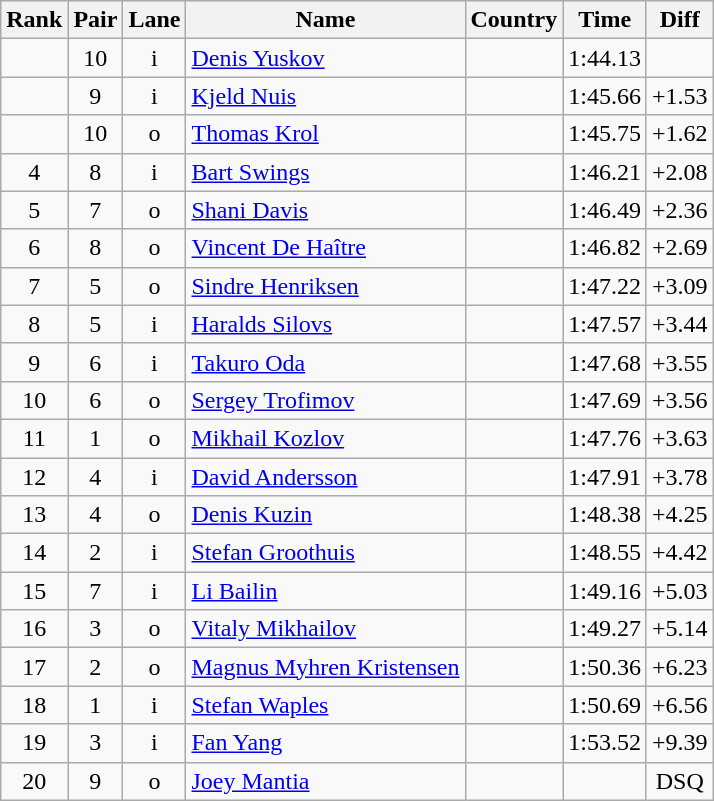<table class="wikitable sortable" style="text-align:center">
<tr>
<th>Rank</th>
<th>Pair</th>
<th>Lane</th>
<th>Name</th>
<th>Country</th>
<th>Time</th>
<th>Diff</th>
</tr>
<tr>
<td></td>
<td>10</td>
<td>i</td>
<td align=left><a href='#'>Denis Yuskov</a></td>
<td align=left></td>
<td>1:44.13</td>
<td></td>
</tr>
<tr>
<td></td>
<td>9</td>
<td>i</td>
<td align=left><a href='#'>Kjeld Nuis</a></td>
<td align=left></td>
<td>1:45.66</td>
<td>+1.53</td>
</tr>
<tr>
<td></td>
<td>10</td>
<td>o</td>
<td align=left><a href='#'>Thomas Krol</a></td>
<td align=left></td>
<td>1:45.75</td>
<td>+1.62</td>
</tr>
<tr>
<td>4</td>
<td>8</td>
<td>i</td>
<td align=left><a href='#'>Bart Swings</a></td>
<td align=left></td>
<td>1:46.21</td>
<td>+2.08</td>
</tr>
<tr>
<td>5</td>
<td>7</td>
<td>o</td>
<td align=left><a href='#'>Shani Davis</a></td>
<td align=left></td>
<td>1:46.49</td>
<td>+2.36</td>
</tr>
<tr>
<td>6</td>
<td>8</td>
<td>o</td>
<td align=left><a href='#'>Vincent De Haître</a></td>
<td align=left></td>
<td>1:46.82</td>
<td>+2.69</td>
</tr>
<tr>
<td>7</td>
<td>5</td>
<td>o</td>
<td align=left><a href='#'>Sindre Henriksen</a></td>
<td align=left></td>
<td>1:47.22</td>
<td>+3.09</td>
</tr>
<tr>
<td>8</td>
<td>5</td>
<td>i</td>
<td align=left><a href='#'>Haralds Silovs</a></td>
<td align=left></td>
<td>1:47.57</td>
<td>+3.44</td>
</tr>
<tr>
<td>9</td>
<td>6</td>
<td>i</td>
<td align=left><a href='#'>Takuro Oda</a></td>
<td align=left></td>
<td>1:47.68</td>
<td>+3.55</td>
</tr>
<tr>
<td>10</td>
<td>6</td>
<td>o</td>
<td align=left><a href='#'>Sergey Trofimov</a></td>
<td align=left></td>
<td>1:47.69</td>
<td>+3.56</td>
</tr>
<tr>
<td>11</td>
<td>1</td>
<td>o</td>
<td align=left><a href='#'>Mikhail Kozlov</a></td>
<td align=left></td>
<td>1:47.76</td>
<td>+3.63</td>
</tr>
<tr>
<td>12</td>
<td>4</td>
<td>i</td>
<td align=left><a href='#'>David Andersson</a></td>
<td align=left></td>
<td>1:47.91</td>
<td>+3.78</td>
</tr>
<tr>
<td>13</td>
<td>4</td>
<td>o</td>
<td align=left><a href='#'>Denis Kuzin</a></td>
<td align=left></td>
<td>1:48.38</td>
<td>+4.25</td>
</tr>
<tr>
<td>14</td>
<td>2</td>
<td>i</td>
<td align=left><a href='#'>Stefan Groothuis</a></td>
<td align=left></td>
<td>1:48.55</td>
<td>+4.42</td>
</tr>
<tr>
<td>15</td>
<td>7</td>
<td>i</td>
<td align=left><a href='#'>Li Bailin</a></td>
<td align=left></td>
<td>1:49.16</td>
<td>+5.03</td>
</tr>
<tr>
<td>16</td>
<td>3</td>
<td>o</td>
<td align=left><a href='#'>Vitaly Mikhailov</a></td>
<td align=left></td>
<td>1:49.27</td>
<td>+5.14</td>
</tr>
<tr>
<td>17</td>
<td>2</td>
<td>o</td>
<td align=left><a href='#'>Magnus Myhren Kristensen</a></td>
<td align=left></td>
<td>1:50.36</td>
<td>+6.23</td>
</tr>
<tr>
<td>18</td>
<td>1</td>
<td>i</td>
<td align=left><a href='#'>Stefan Waples</a></td>
<td align=left></td>
<td>1:50.69</td>
<td>+6.56</td>
</tr>
<tr>
<td>19</td>
<td>3</td>
<td>i</td>
<td align=left><a href='#'>Fan Yang</a></td>
<td align=left></td>
<td>1:53.52</td>
<td>+9.39</td>
</tr>
<tr>
<td>20</td>
<td>9</td>
<td>o</td>
<td align=left><a href='#'>Joey Mantia</a></td>
<td align=left></td>
<td></td>
<td>DSQ</td>
</tr>
</table>
